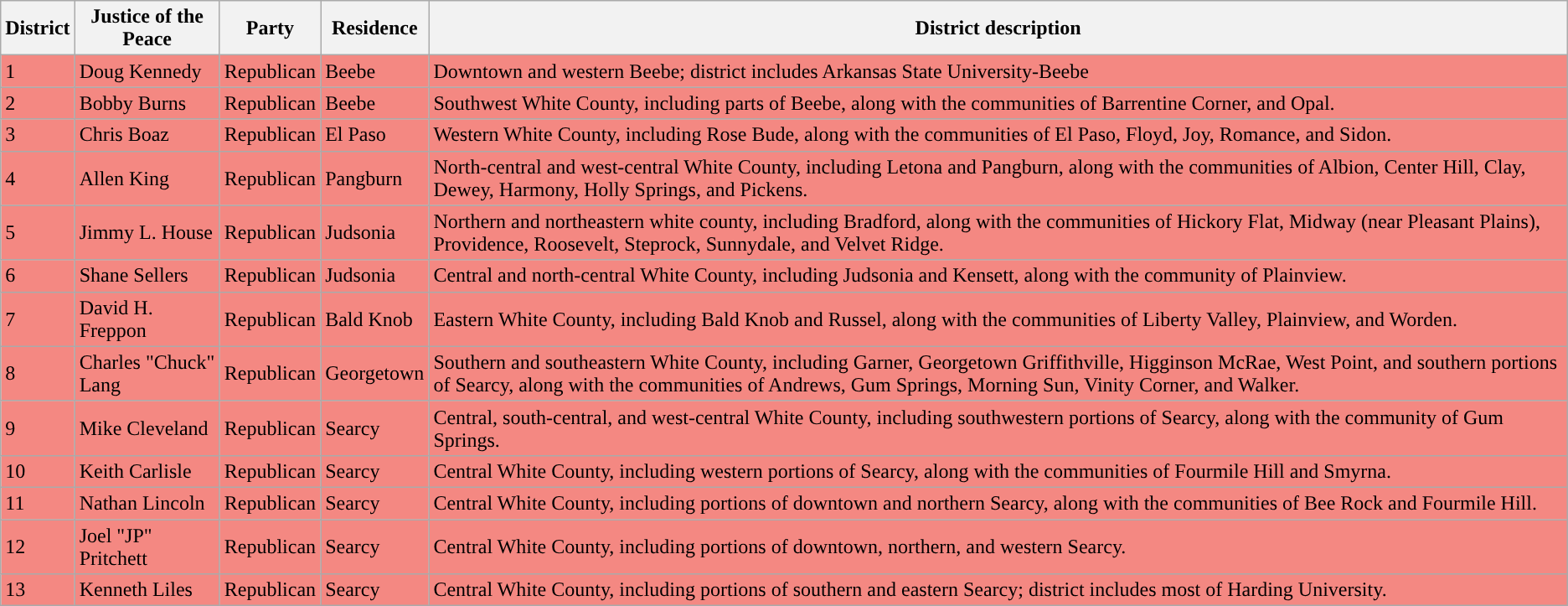<table class="wikitable">
<tr>
<th>District</th>
<th>Justice of the Peace</th>
<th>Party</th>
<th>Residence</th>
<th>District description</th>
</tr>
<tr style="background-color:#F48882;">
<td>1</td>
<td>Doug Kennedy</td>
<td>Republican</td>
<td>Beebe</td>
<td>Downtown and western Beebe; district includes Arkansas State University-Beebe</td>
</tr>
<tr style="background-color:#F48882;">
<td>2</td>
<td>Bobby Burns</td>
<td>Republican</td>
<td>Beebe</td>
<td>Southwest White County, including parts of Beebe, along with the communities of Barrentine Corner, and Opal.</td>
</tr>
<tr style="background-color:#F48882;">
<td>3</td>
<td>Chris Boaz</td>
<td>Republican</td>
<td>El Paso</td>
<td>Western White County, including Rose Bude, along with the communities of El Paso, Floyd, Joy, Romance, and Sidon.</td>
</tr>
<tr style="background-color:#F48882;">
<td>4</td>
<td>Allen King</td>
<td>Republican</td>
<td>Pangburn</td>
<td>North-central and west-central White County, including Letona and Pangburn, along with the communities of Albion, Center Hill, Clay, Dewey, Harmony, Holly Springs, and Pickens.</td>
</tr>
<tr style="background-color:#F48882;">
<td>5</td>
<td>Jimmy L. House</td>
<td>Republican</td>
<td>Judsonia</td>
<td>Northern and northeastern white county, including Bradford, along with the communities of Hickory Flat, Midway (near Pleasant Plains), Providence, Roosevelt, Steprock, Sunnydale, and Velvet Ridge.</td>
</tr>
<tr style="background-color:#F48882;">
<td>6</td>
<td>Shane Sellers</td>
<td>Republican</td>
<td>Judsonia</td>
<td>Central and north-central White County, including Judsonia and Kensett, along with the community of Plainview.</td>
</tr>
<tr style="background-color:#F48882;">
<td>7</td>
<td>David H. Freppon</td>
<td>Republican</td>
<td>Bald Knob</td>
<td>Eastern White County, including Bald Knob and Russel, along with the communities of Liberty Valley, Plainview, and Worden.</td>
</tr>
<tr style="background-color:#F48882;">
<td>8</td>
<td>Charles "Chuck" Lang</td>
<td>Republican</td>
<td>Georgetown</td>
<td>Southern and southeastern White County, including Garner, Georgetown Griffithville, Higginson McRae, West Point, and southern portions of Searcy, along with the communities of Andrews, Gum Springs, Morning Sun, Vinity Corner, and Walker.</td>
</tr>
<tr style="background-color:#F48882;">
<td>9</td>
<td>Mike Cleveland</td>
<td>Republican</td>
<td>Searcy</td>
<td>Central, south-central, and west-central White County, including southwestern portions of Searcy, along with the community of Gum Springs.</td>
</tr>
<tr style="background-color:#F48882;">
<td>10</td>
<td>Keith Carlisle</td>
<td>Republican</td>
<td>Searcy</td>
<td>Central White County, including western portions of Searcy, along with the communities of Fourmile Hill and Smyrna.</td>
</tr>
<tr style="background-color:#F48882;">
<td>11</td>
<td>Nathan Lincoln</td>
<td>Republican</td>
<td>Searcy</td>
<td>Central White County, including portions of downtown and northern Searcy, along with the communities of Bee Rock and Fourmile Hill.</td>
</tr>
<tr style="background-color:#F48882;">
<td>12</td>
<td>Joel "JP" Pritchett</td>
<td>Republican</td>
<td>Searcy</td>
<td>Central White County, including portions of downtown, northern, and western Searcy.</td>
</tr>
<tr style="background-color:#F48882;">
<td>13</td>
<td>Kenneth Liles</td>
<td>Republican</td>
<td>Searcy</td>
<td>Central White County, including portions of southern and eastern Searcy; district includes most of Harding University.</td>
</tr>
</table>
